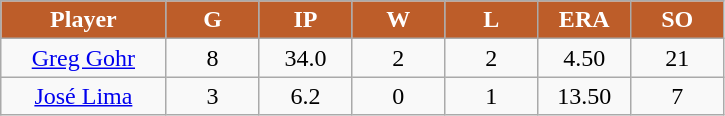<table class="wikitable sortable">
<tr>
<th style="background:#bd5d29;color:white;" width="16%">Player</th>
<th style="background:#bd5d29;color:white;" width="9%">G</th>
<th style="background:#bd5d29;color:white;" width="9%">IP</th>
<th style="background:#bd5d29;color:white;" width="9%">W</th>
<th style="background:#bd5d29;color:white;" width="9%">L</th>
<th style="background:#bd5d29;color:white;" width="9%">ERA</th>
<th style="background:#bd5d29;color:white;" width="9%">SO</th>
</tr>
<tr align=center>
<td><a href='#'>Greg Gohr</a></td>
<td>8</td>
<td>34.0</td>
<td>2</td>
<td>2</td>
<td>4.50</td>
<td>21</td>
</tr>
<tr align=center>
<td><a href='#'>José Lima</a></td>
<td>3</td>
<td>6.2</td>
<td>0</td>
<td>1</td>
<td>13.50</td>
<td>7</td>
</tr>
</table>
